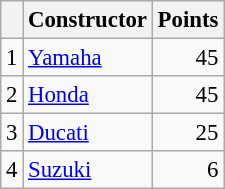<table class="wikitable" style="font-size: 95%;">
<tr>
<th></th>
<th>Constructor</th>
<th>Points</th>
</tr>
<tr>
<td align=center>1</td>
<td> <a href='#'>Yamaha</a></td>
<td align=right>45</td>
</tr>
<tr>
<td align=center>2</td>
<td> <a href='#'>Honda</a></td>
<td align=right>45</td>
</tr>
<tr>
<td align=center>3</td>
<td> <a href='#'>Ducati</a></td>
<td align=right>25</td>
</tr>
<tr>
<td align=center>4</td>
<td> <a href='#'>Suzuki</a></td>
<td align=right>6</td>
</tr>
</table>
